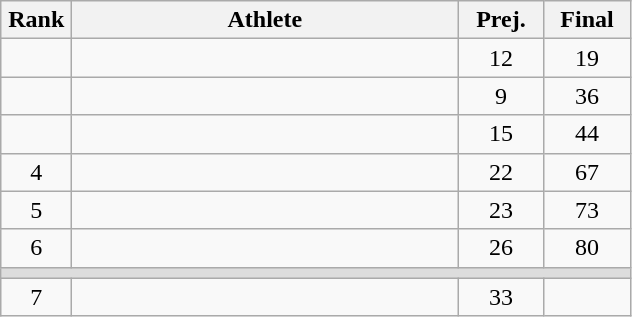<table class=wikitable style="text-align:center">
<tr>
<th width=40>Rank</th>
<th width=250>Athlete</th>
<th width=50>Prej.</th>
<th width=50>Final</th>
</tr>
<tr>
<td></td>
<td align=left></td>
<td>12</td>
<td>19</td>
</tr>
<tr>
<td></td>
<td align=left></td>
<td>9</td>
<td>36</td>
</tr>
<tr>
<td></td>
<td align=left></td>
<td>15</td>
<td>44</td>
</tr>
<tr>
<td>4</td>
<td align=left></td>
<td>22</td>
<td>67</td>
</tr>
<tr>
<td>5</td>
<td align=left></td>
<td>23</td>
<td>73</td>
</tr>
<tr>
<td>6</td>
<td align=left></td>
<td>26</td>
<td>80</td>
</tr>
<tr bgcolor=#DDDDDD>
<td colspan=4></td>
</tr>
<tr>
<td>7</td>
<td align=left></td>
<td>33</td>
<td></td>
</tr>
</table>
